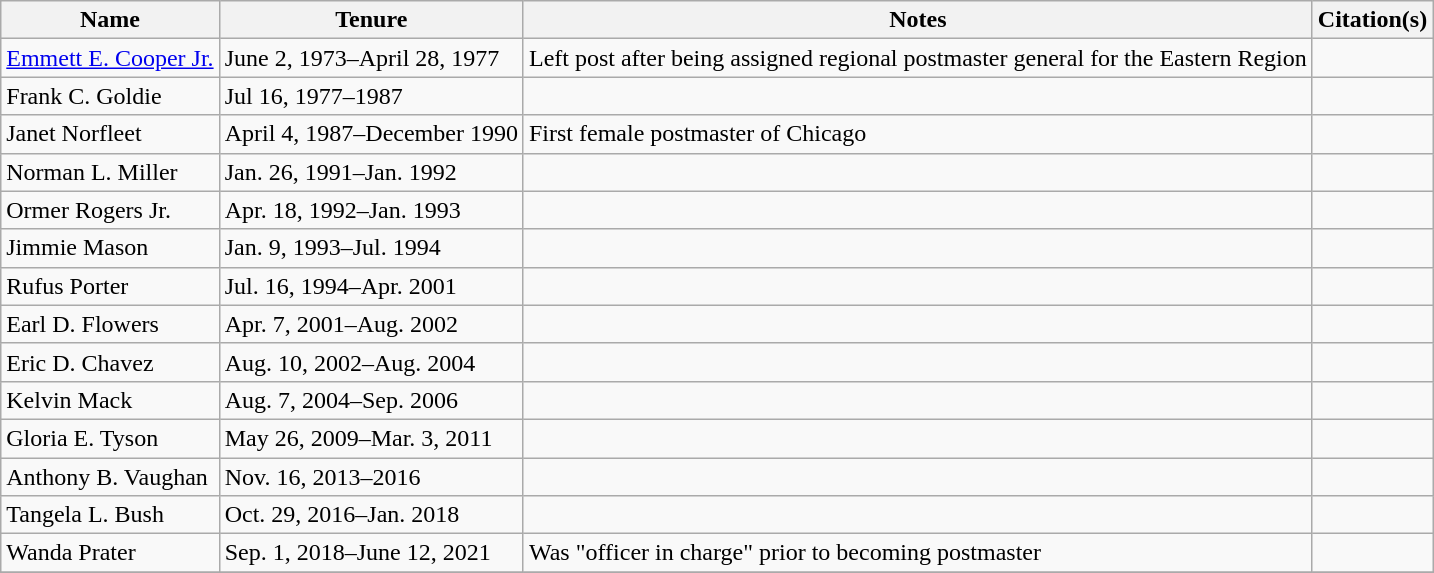<table class="wikitable">
<tr>
<th>Name</th>
<th>Tenure</th>
<th>Notes</th>
<th>Citation(s)</th>
</tr>
<tr>
<td><a href='#'>Emmett E. Cooper Jr.</a></td>
<td>June 2, 1973–April 28, 1977</td>
<td>Left post after being assigned regional postmaster general for the Eastern Region</td>
<td></td>
</tr>
<tr>
<td>Frank C. Goldie</td>
<td>Jul 16, 1977–1987</td>
<td></td>
<td> </td>
</tr>
<tr>
<td>Janet Norfleet</td>
<td>April 4, 1987–December 1990</td>
<td>First female postmaster of Chicago</td>
<td></td>
</tr>
<tr>
<td>Norman L. Miller</td>
<td>Jan. 26, 1991–Jan. 1992</td>
<td></td>
<td></td>
</tr>
<tr>
<td>Ormer Rogers Jr.</td>
<td>Apr. 18, 1992–Jan. 1993</td>
<td></td>
<td></td>
</tr>
<tr>
<td>Jimmie Mason</td>
<td>Jan. 9, 1993–Jul. 1994</td>
<td></td>
<td></td>
</tr>
<tr>
<td>Rufus Porter</td>
<td>Jul. 16, 1994–Apr. 2001</td>
<td></td>
<td></td>
</tr>
<tr>
<td>Earl D. Flowers</td>
<td>Apr. 7, 2001–Aug. 2002</td>
<td></td>
<td></td>
</tr>
<tr>
<td>Eric D. Chavez</td>
<td>Aug. 10, 2002–Aug. 2004</td>
<td></td>
<td></td>
</tr>
<tr>
<td>Kelvin Mack</td>
<td>Aug. 7, 2004–Sep. 2006</td>
<td></td>
<td></td>
</tr>
<tr>
<td>Gloria E. Tyson</td>
<td>May 26, 2009–Mar. 3, 2011</td>
<td></td>
<td></td>
</tr>
<tr>
<td>Anthony B. Vaughan</td>
<td>Nov. 16, 2013–2016</td>
<td></td>
<td></td>
</tr>
<tr>
<td>Tangela L. Bush</td>
<td>Oct. 29, 2016–Jan. 2018</td>
<td></td>
<td></td>
</tr>
<tr>
<td>Wanda Prater</td>
<td>Sep. 1, 2018–June 12, 2021</td>
<td>Was "officer in charge" prior to becoming postmaster</td>
<td></td>
</tr>
<tr>
</tr>
</table>
